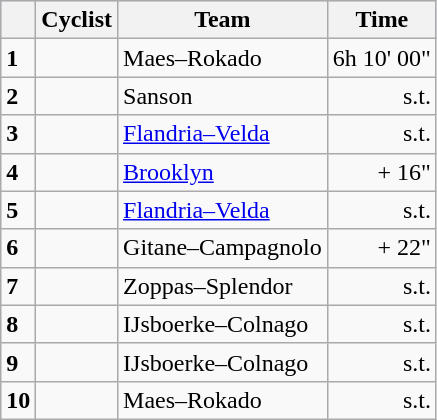<table class="wikitable">
<tr style="background:#ccccff;">
<th></th>
<th>Cyclist</th>
<th>Team</th>
<th>Time</th>
</tr>
<tr>
<td><strong>1</strong></td>
<td></td>
<td>Maes–Rokado</td>
<td align=right>6h 10' 00"</td>
</tr>
<tr>
<td><strong>2</strong></td>
<td></td>
<td>Sanson</td>
<td align=right>s.t.</td>
</tr>
<tr>
<td><strong>3</strong></td>
<td></td>
<td><a href='#'>Flandria–Velda</a></td>
<td align=right>s.t.</td>
</tr>
<tr>
<td><strong>4</strong></td>
<td></td>
<td><a href='#'>Brooklyn</a></td>
<td align=right>+ 16"</td>
</tr>
<tr>
<td><strong>5</strong></td>
<td></td>
<td><a href='#'>Flandria–Velda</a></td>
<td align=right>s.t.</td>
</tr>
<tr>
<td><strong>6</strong></td>
<td></td>
<td>Gitane–Campagnolo</td>
<td align=right>+ 22"</td>
</tr>
<tr>
<td><strong>7</strong></td>
<td></td>
<td>Zoppas–Splendor</td>
<td align=right>s.t.</td>
</tr>
<tr>
<td><strong>8</strong></td>
<td></td>
<td>IJsboerke–Colnago</td>
<td align=right>s.t.</td>
</tr>
<tr>
<td><strong>9</strong></td>
<td></td>
<td>IJsboerke–Colnago</td>
<td align=right>s.t.</td>
</tr>
<tr>
<td><strong>10</strong></td>
<td></td>
<td>Maes–Rokado</td>
<td align=right>s.t.</td>
</tr>
</table>
